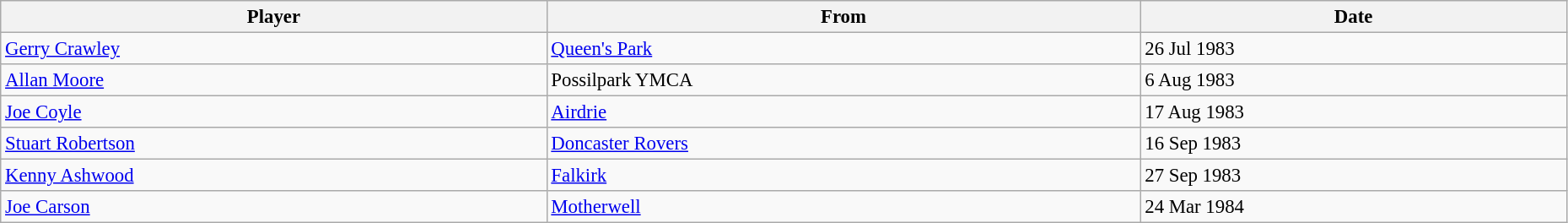<table class="wikitable" style="text-align:center; font-size:95%;width:98%; text-align:left">
<tr>
<th>Player</th>
<th>From</th>
<th>Date</th>
</tr>
<tr>
<td> <a href='#'>Gerry Crawley</a></td>
<td> <a href='#'>Queen's Park</a></td>
<td>26 Jul 1983</td>
</tr>
<tr>
<td> <a href='#'>Allan Moore</a></td>
<td> Possilpark YMCA</td>
<td>6 Aug 1983</td>
</tr>
<tr>
<td> <a href='#'>Joe Coyle</a></td>
<td> <a href='#'>Airdrie</a></td>
<td>17 Aug 1983</td>
</tr>
<tr>
<td> <a href='#'>Stuart Robertson</a></td>
<td> <a href='#'>Doncaster Rovers</a></td>
<td>16 Sep 1983</td>
</tr>
<tr>
<td> <a href='#'>Kenny Ashwood</a></td>
<td> <a href='#'>Falkirk</a></td>
<td>27 Sep 1983</td>
</tr>
<tr>
<td> <a href='#'>Joe Carson</a></td>
<td> <a href='#'>Motherwell</a></td>
<td>24 Mar 1984</td>
</tr>
</table>
